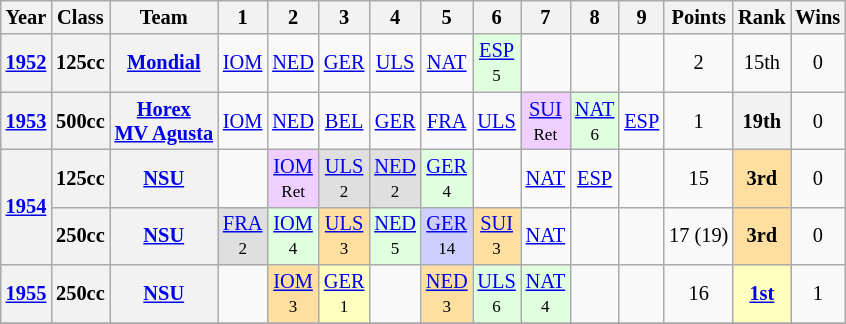<table class="wikitable" style="text-align:center; font-size:85%">
<tr>
<th>Year</th>
<th>Class</th>
<th>Team</th>
<th>1</th>
<th>2</th>
<th>3</th>
<th>4</th>
<th>5</th>
<th>6</th>
<th>7</th>
<th>8</th>
<th>9</th>
<th>Points</th>
<th>Rank</th>
<th>Wins</th>
</tr>
<tr>
<th><a href='#'>1952</a></th>
<th>125cc</th>
<th nowrap><a href='#'>Mondial</a></th>
<td><a href='#'>IOM</a></td>
<td><a href='#'>NED</a></td>
<td><a href='#'>GER</a></td>
<td><a href='#'>ULS</a></td>
<td><a href='#'>NAT</a></td>
<td style="background:#DFFFDF;"><a href='#'>ESP</a><br><small>5</small></td>
<td></td>
<td></td>
<td></td>
<td>2</td>
<td>15th</td>
<td>0</td>
</tr>
<tr>
<th><a href='#'>1953</a></th>
<th>500cc</th>
<th nowrap><a href='#'>Horex</a><br><a href='#'>MV Agusta</a></th>
<td><a href='#'>IOM</a></td>
<td><a href='#'>NED</a></td>
<td><a href='#'>BEL</a></td>
<td><a href='#'>GER</a></td>
<td><a href='#'>FRA</a></td>
<td><a href='#'>ULS</a></td>
<td style="background:#EFCFFF;"><a href='#'>SUI</a><br><small>Ret</small></td>
<td style="background:#DFFFDF;"><a href='#'>NAT</a><br><small>6</small></td>
<td><a href='#'>ESP</a></td>
<td>1</td>
<th>19th</th>
<td>0</td>
</tr>
<tr>
<th rowspan="2"><a href='#'>1954</a></th>
<th>125cc</th>
<th nowrap><a href='#'>NSU</a></th>
<td></td>
<td style="background:#EFCFFF;"><a href='#'>IOM</a><br><small>Ret</small></td>
<td style="background:#DFDFDF;"><a href='#'>ULS</a><br><small>2</small></td>
<td style="background:#DFDFDF;"><a href='#'>NED</a><br><small>2</small></td>
<td style="background:#DFFFDF;"><a href='#'>GER</a><br><small>4</small></td>
<td></td>
<td><a href='#'>NAT</a></td>
<td><a href='#'>ESP</a></td>
<td></td>
<td>15</td>
<td style="background:#FFDF9F;"><strong>3rd</strong></td>
<td>0</td>
</tr>
<tr>
<th>250cc</th>
<th nowrap><a href='#'>NSU</a></th>
<td style="background:#DFDFDF;"><a href='#'>FRA</a><br><small>2</small></td>
<td style="background:#DFFFDF;"><a href='#'>IOM</a><br><small>4</small></td>
<td style="background:#FFDF9F;"><a href='#'>ULS</a><br><small>3</small></td>
<td style="background:#DFFFDF;"><a href='#'>NED</a><br><small>5</small></td>
<td style="background:#CFCFFF;"><a href='#'>GER</a><br><small>14</small></td>
<td style="background:#FFDF9F;"><a href='#'>SUI</a><br><small>3</small></td>
<td><a href='#'>NAT</a></td>
<td></td>
<td></td>
<td>17 (19)</td>
<td style="background:#FFDF9F;"><strong>3rd</strong></td>
<td>0</td>
</tr>
<tr>
<th><a href='#'>1955</a></th>
<th>250cc</th>
<th nowrap><a href='#'>NSU</a></th>
<td></td>
<td style="background:#FFDF9F;"><a href='#'>IOM</a><br><small>3</small></td>
<td style="background:#FFFFBF;"><a href='#'>GER</a><br><small>1</small></td>
<td></td>
<td style="background:#FFDF9F;"><a href='#'>NED</a><br><small>3</small></td>
<td style="background:#DFFFDF;"><a href='#'>ULS</a><br><small>6</small></td>
<td style="background:#DFFFDF;"><a href='#'>NAT</a><br><small>4</small></td>
<td></td>
<td></td>
<td>16</td>
<td style="background:#FFFFBF;"><strong><a href='#'>1st</a></strong></td>
<td>1</td>
</tr>
<tr>
</tr>
</table>
